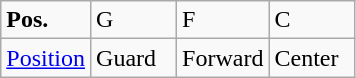<table class="wikitable">
<tr>
<td width="50"><strong>Pos.</strong></td>
<td width="50">G</td>
<td width="50">F</td>
<td width="50">C</td>
</tr>
<tr>
<td><a href='#'>Position</a></td>
<td>Guard</td>
<td>Forward</td>
<td>Center</td>
</tr>
</table>
